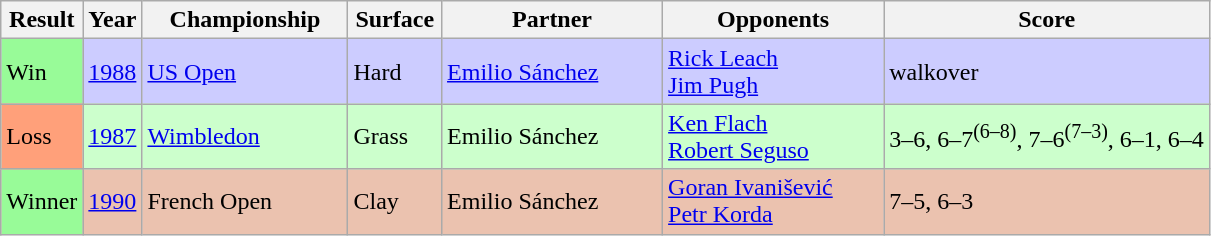<table class="sortable wikitable">
<tr>
<th style="width:40px">Result</th>
<th style="width:30px">Year</th>
<th style="width:130px">Championship</th>
<th style="width:55px">Surface</th>
<th style="width:140px">Partner</th>
<th style="width:140px">Opponents</th>
<th style="width:210px" class="unsortable">Score</th>
</tr>
<tr style="background:#ccf;">
<td style="background:#98fb98;">Win</td>
<td><a href='#'>1988</a></td>
<td><a href='#'>US Open</a></td>
<td>Hard</td>
<td> <a href='#'>Emilio Sánchez</a></td>
<td> <a href='#'>Rick Leach</a> <br>  <a href='#'>Jim Pugh</a></td>
<td>walkover</td>
</tr>
<tr style="background:#cfc;">
<td style="background:#ffa07a;">Loss</td>
<td><a href='#'>1987</a></td>
<td><a href='#'>Wimbledon</a></td>
<td>Grass</td>
<td> Emilio Sánchez</td>
<td> <a href='#'>Ken Flach</a><br> <a href='#'>Robert Seguso</a></td>
<td>3–6, 6–7<sup>(6–8)</sup>, 7–6<sup>(7–3)</sup>, 6–1, 6–4</td>
</tr>
<tr style="background:#ebc2af;">
<td style="background:#98fb98;">Winner</td>
<td><a href='#'>1990</a></td>
<td>French Open</td>
<td>Clay</td>
<td> Emilio Sánchez</td>
<td> <a href='#'>Goran Ivanišević</a> <br>  <a href='#'>Petr Korda</a></td>
<td>7–5, 6–3</td>
</tr>
</table>
